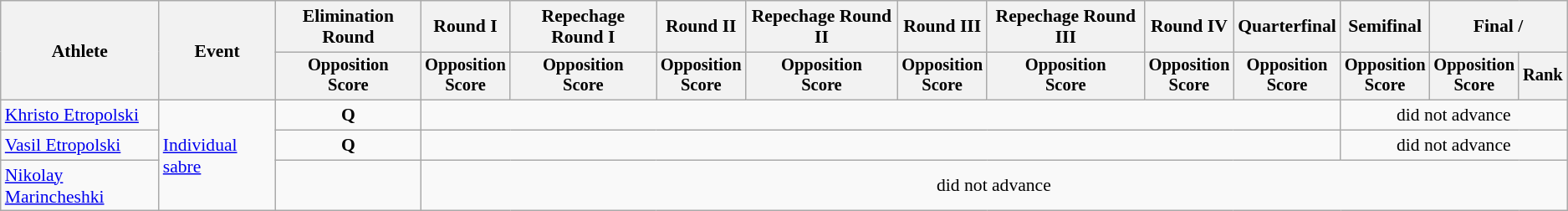<table class="wikitable" style="font-size:90%">
<tr>
<th rowspan="2">Athlete</th>
<th rowspan="2">Event</th>
<th>Elimination Round</th>
<th>Round I</th>
<th>Repechage Round I</th>
<th>Round II</th>
<th>Repechage Round II</th>
<th>Round III</th>
<th>Repechage Round III</th>
<th>Round IV</th>
<th>Quarterfinal</th>
<th>Semifinal</th>
<th colspan=2>Final / </th>
</tr>
<tr style="font-size:95%">
<th>Opposition <br> Score</th>
<th>Opposition <br> Score</th>
<th>Opposition <br> Score</th>
<th>Opposition <br> Score</th>
<th>Opposition <br> Score</th>
<th>Opposition <br> Score</th>
<th>Opposition <br> Score</th>
<th>Opposition <br> Score</th>
<th>Opposition <br> Score</th>
<th>Opposition <br> Score</th>
<th>Opposition <br> Score</th>
<th>Rank</th>
</tr>
<tr align=center>
<td align=left><a href='#'>Khristo Etropolski</a></td>
<td align=left rowspan=3><a href='#'>Individual sabre</a></td>
<td><strong>Q</strong></td>
<td colspan=8></td>
<td colspan=8>did not advance</td>
</tr>
<tr align=center>
<td align=left><a href='#'>Vasil Etropolski</a></td>
<td><strong>Q</strong></td>
<td colspan=8></td>
<td colspan=8>did not advance</td>
</tr>
<tr align=center>
<td align=left><a href='#'>Nikolay Marincheshki</a></td>
<td></td>
<td colspan=11>did not advance</td>
</tr>
</table>
